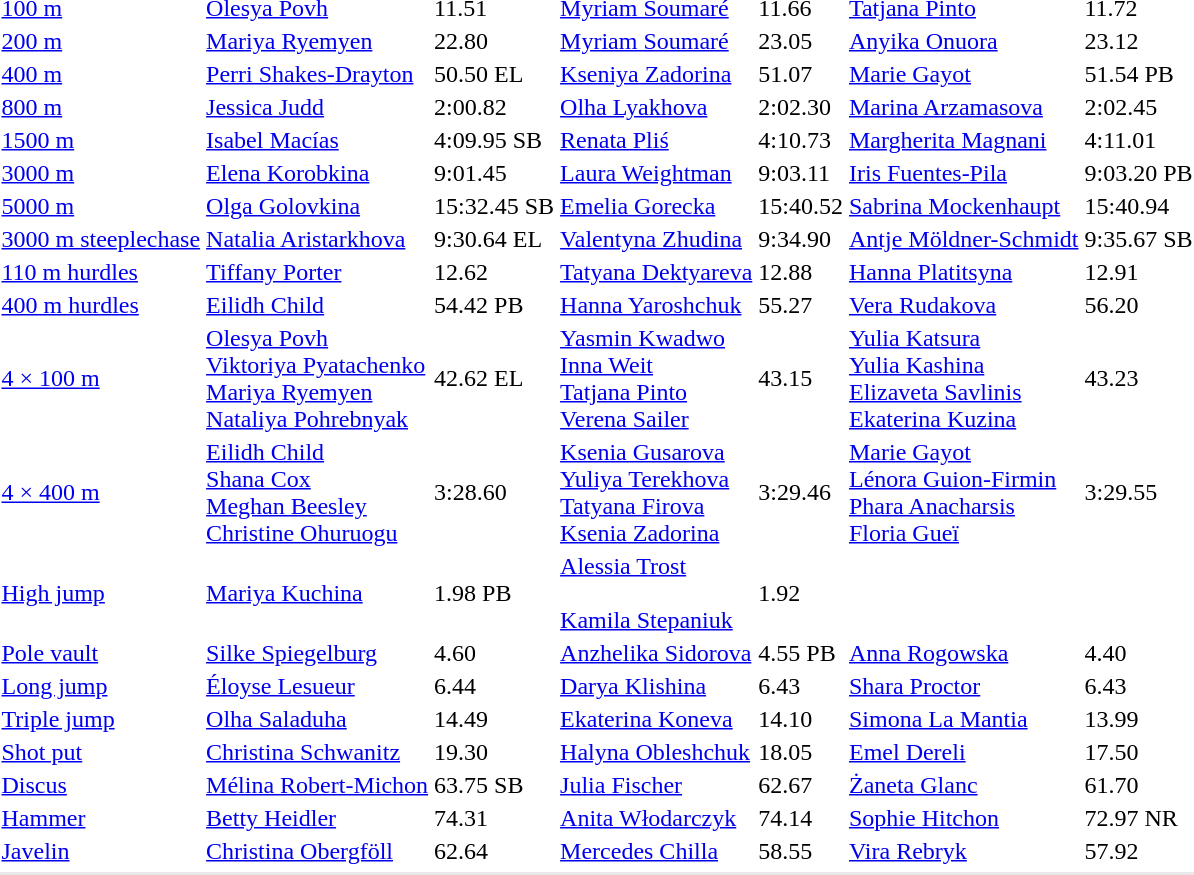<table>
<tr>
<td><a href='#'>100 m</a></td>
<td><a href='#'>Olesya Povh</a> <br></td>
<td>11.51</td>
<td><a href='#'>Myriam Soumaré</a> <br></td>
<td>11.66</td>
<td><a href='#'>Tatjana Pinto</a> <br></td>
<td>11.72</td>
</tr>
<tr>
<td><a href='#'>200 m</a></td>
<td><a href='#'>Mariya Ryemyen</a> <br></td>
<td>22.80</td>
<td><a href='#'>Myriam Soumaré</a> <br></td>
<td>23.05</td>
<td><a href='#'>Anyika Onuora</a> <br></td>
<td>23.12</td>
</tr>
<tr>
<td><a href='#'>400 m</a></td>
<td><a href='#'>Perri Shakes-Drayton</a> <br></td>
<td>50.50 EL</td>
<td><a href='#'>Kseniya Zadorina</a> <br></td>
<td>51.07</td>
<td><a href='#'>Marie Gayot</a> <br></td>
<td>51.54 PB</td>
</tr>
<tr>
<td><a href='#'>800 m</a></td>
<td><a href='#'>Jessica Judd</a> <br></td>
<td>2:00.82</td>
<td><a href='#'>Olha Lyakhova</a> <br></td>
<td>2:02.30</td>
<td><a href='#'>Marina Arzamasova</a> <br></td>
<td>2:02.45</td>
</tr>
<tr>
<td><a href='#'>1500 m</a></td>
<td><a href='#'>Isabel Macías</a> <br></td>
<td>4:09.95 SB</td>
<td><a href='#'>Renata Pliś</a> <br></td>
<td>4:10.73</td>
<td><a href='#'>Margherita Magnani</a> <br></td>
<td>4:11.01</td>
</tr>
<tr>
<td><a href='#'>3000 m</a></td>
<td><a href='#'>Elena Korobkina</a> <br></td>
<td>9:01.45</td>
<td><a href='#'>Laura Weightman</a> <br></td>
<td>9:03.11</td>
<td><a href='#'>Iris Fuentes-Pila</a> <br></td>
<td>9:03.20 PB</td>
</tr>
<tr>
<td><a href='#'>5000 m</a></td>
<td><a href='#'>Olga Golovkina</a> <br></td>
<td>15:32.45 SB</td>
<td><a href='#'>Emelia Gorecka</a> <br></td>
<td>15:40.52</td>
<td><a href='#'>Sabrina Mockenhaupt</a> <br></td>
<td>15:40.94</td>
</tr>
<tr>
<td><a href='#'>3000 m steeplechase</a></td>
<td><a href='#'>Natalia Aristarkhova</a> <br></td>
<td>9:30.64 EL</td>
<td><a href='#'>Valentyna Zhudina</a> <br></td>
<td>9:34.90</td>
<td><a href='#'>Antje Möldner-Schmidt</a> <br></td>
<td>9:35.67 SB</td>
</tr>
<tr>
<td><a href='#'>110 m hurdles</a></td>
<td><a href='#'>Tiffany Porter</a> <br></td>
<td>12.62</td>
<td><a href='#'>Tatyana Dektyareva</a> <br></td>
<td>12.88</td>
<td><a href='#'>Hanna Platitsyna</a> <br></td>
<td>12.91</td>
</tr>
<tr>
<td><a href='#'>400 m hurdles</a></td>
<td><a href='#'>Eilidh Child</a> <br></td>
<td>54.42 PB</td>
<td><a href='#'>Hanna Yaroshchuk</a> <br></td>
<td>55.27</td>
<td><a href='#'>Vera Rudakova</a> <br></td>
<td>56.20</td>
</tr>
<tr>
<td><a href='#'>4 × 100 m</a></td>
<td><a href='#'>Olesya Povh</a><br><a href='#'>Viktoriya Pyatachenko</a><br><a href='#'>Mariya Ryemyen</a><br><a href='#'>Nataliya Pohrebnyak</a><br></td>
<td>42.62 EL</td>
<td><a href='#'>Yasmin Kwadwo</a><br><a href='#'>Inna Weit</a><br><a href='#'>Tatjana Pinto</a><br><a href='#'>Verena Sailer</a><br></td>
<td>43.15</td>
<td><a href='#'>Yulia Katsura</a><br><a href='#'>Yulia Kashina</a><br><a href='#'>Elizaveta Savlinis</a><br><a href='#'>Ekaterina Kuzina</a><br></td>
<td>43.23</td>
</tr>
<tr>
<td><a href='#'>4 × 400 m</a></td>
<td><a href='#'>Eilidh Child</a><br> <a href='#'>Shana Cox</a><br> <a href='#'>Meghan Beesley</a><br> <a href='#'>Christine Ohuruogu</a><br></td>
<td>3:28.60</td>
<td><a href='#'>Ksenia Gusarova</a><br> <a href='#'>Yuliya Terekhova</a><br> <a href='#'>Tatyana Firova</a><br> <a href='#'>Ksenia Zadorina</a><br></td>
<td>3:29.46</td>
<td><a href='#'>Marie Gayot</a><br> <a href='#'>Lénora Guion-Firmin</a><br> <a href='#'>Phara Anacharsis</a><br> <a href='#'>Floria Gueï</a><br></td>
<td>3:29.55</td>
</tr>
<tr>
<td><a href='#'>High jump</a></td>
<td><a href='#'>Mariya Kuchina</a> <br></td>
<td>1.98 PB</td>
<td><a href='#'>Alessia Trost</a> <br><br><a href='#'>Kamila Stepaniuk</a> <br></td>
<td>1.92</td>
<td></td>
<td></td>
</tr>
<tr>
<td><a href='#'>Pole vault</a></td>
<td><a href='#'>Silke Spiegelburg</a> <br></td>
<td>4.60</td>
<td><a href='#'>Anzhelika Sidorova</a> <br></td>
<td>4.55 PB</td>
<td><a href='#'>Anna Rogowska</a> <br></td>
<td>4.40</td>
</tr>
<tr>
<td><a href='#'>Long jump</a></td>
<td><a href='#'>Éloyse Lesueur</a> <br></td>
<td>6.44</td>
<td><a href='#'>Darya Klishina</a> <br></td>
<td>6.43</td>
<td><a href='#'>Shara Proctor</a> <br></td>
<td>6.43</td>
</tr>
<tr>
<td><a href='#'>Triple jump</a></td>
<td><a href='#'>Olha Saladuha</a> <br></td>
<td>14.49</td>
<td><a href='#'>Ekaterina Koneva</a> <br></td>
<td>14.10</td>
<td><a href='#'>Simona La Mantia</a> <br></td>
<td>13.99</td>
</tr>
<tr>
<td><a href='#'>Shot put</a></td>
<td><a href='#'>Christina Schwanitz</a> <br></td>
<td>19.30</td>
<td><a href='#'>Halyna Obleshchuk</a> <br></td>
<td>18.05</td>
<td><a href='#'>Emel Dereli</a> <br></td>
<td>17.50</td>
</tr>
<tr>
<td><a href='#'>Discus</a></td>
<td><a href='#'>Mélina Robert-Michon</a> <br></td>
<td>63.75 SB</td>
<td><a href='#'>Julia Fischer</a> <br></td>
<td>62.67</td>
<td><a href='#'>Żaneta Glanc</a> <br></td>
<td>61.70</td>
</tr>
<tr>
<td><a href='#'>Hammer</a></td>
<td><a href='#'>Betty Heidler</a> <br></td>
<td>74.31</td>
<td><a href='#'>Anita Włodarczyk</a> <br></td>
<td>74.14</td>
<td><a href='#'>Sophie Hitchon</a> <br></td>
<td>72.97 NR</td>
</tr>
<tr>
<td><a href='#'>Javelin</a></td>
<td><a href='#'>Christina Obergföll</a> <br></td>
<td>62.64</td>
<td><a href='#'>Mercedes Chilla</a> <br></td>
<td>58.55</td>
<td><a href='#'>Vira Rebryk</a> <br></td>
<td>57.92</td>
</tr>
<tr>
</tr>
<tr bgcolor= e8e8e8>
<td colspan=7></td>
</tr>
</table>
